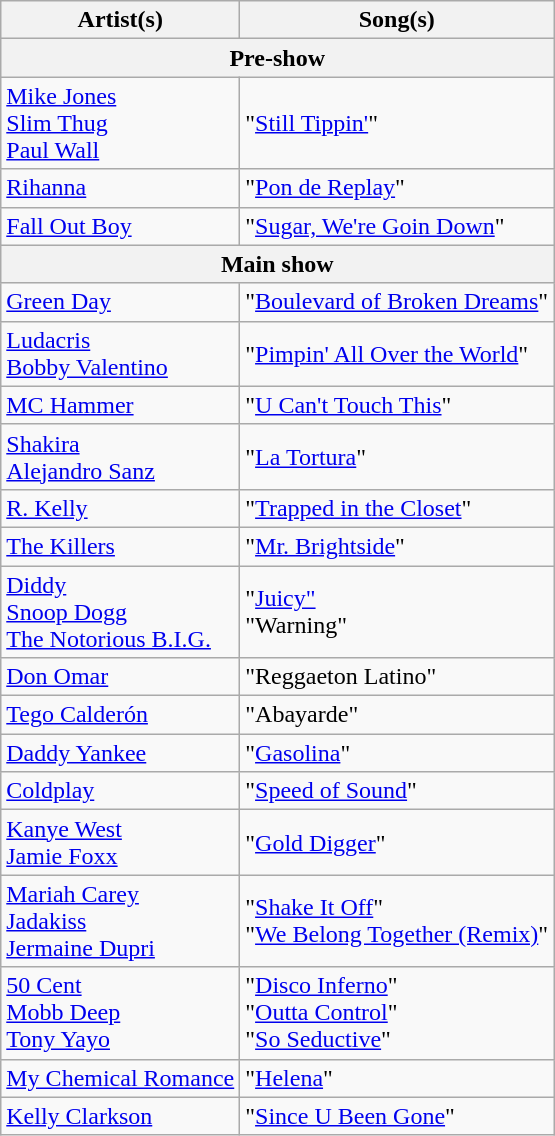<table class="wikitable">
<tr>
<th>Artist(s)</th>
<th>Song(s)</th>
</tr>
<tr>
<th colspan=2>Pre-show</th>
</tr>
<tr>
<td><a href='#'>Mike Jones</a> <br> <a href='#'>Slim Thug</a> <br> <a href='#'>Paul Wall</a></td>
<td>"<a href='#'>Still Tippin'</a>"</td>
</tr>
<tr>
<td><a href='#'>Rihanna</a></td>
<td>"<a href='#'>Pon de Replay</a>"</td>
</tr>
<tr>
<td><a href='#'>Fall Out Boy</a></td>
<td>"<a href='#'>Sugar, We're Goin Down</a>"</td>
</tr>
<tr>
<th colspan=2>Main show</th>
</tr>
<tr>
<td><a href='#'>Green Day</a></td>
<td>"<a href='#'>Boulevard of Broken Dreams</a>"</td>
</tr>
<tr>
<td><a href='#'>Ludacris</a> <br> <a href='#'>Bobby Valentino</a></td>
<td>"<a href='#'>Pimpin' All Over the World</a>"</td>
</tr>
<tr>
<td><a href='#'>MC Hammer</a></td>
<td>"<a href='#'>U Can't Touch This</a>"</td>
</tr>
<tr>
<td><a href='#'>Shakira</a> <br> <a href='#'>Alejandro Sanz</a></td>
<td>"<a href='#'>La Tortura</a>"</td>
</tr>
<tr>
<td><a href='#'>R. Kelly</a></td>
<td>"<a href='#'>Trapped in the Closet</a>"</td>
</tr>
<tr>
<td><a href='#'>The Killers</a></td>
<td>"<a href='#'>Mr. Brightside</a>"</td>
</tr>
<tr>
<td><a href='#'>Diddy</a> <br> <a href='#'>Snoop Dogg</a> <br> <a href='#'>The Notorious B.I.G.</a></td>
<td>"<a href='#'>Juicy"</a> <br> "Warning"</td>
</tr>
<tr>
<td><a href='#'>Don Omar</a></td>
<td>"Reggaeton Latino"</td>
</tr>
<tr>
<td><a href='#'>Tego Calderón</a></td>
<td>"Abayarde"</td>
</tr>
<tr>
<td><a href='#'>Daddy Yankee</a></td>
<td>"<a href='#'>Gasolina</a>"</td>
</tr>
<tr>
<td><a href='#'>Coldplay</a></td>
<td>"<a href='#'>Speed of Sound</a>"</td>
</tr>
<tr>
<td><a href='#'>Kanye West</a> <br> <a href='#'>Jamie Foxx</a></td>
<td>"<a href='#'>Gold Digger</a>"</td>
</tr>
<tr>
<td><a href='#'>Mariah Carey</a> <br> <a href='#'>Jadakiss</a> <br> <a href='#'>Jermaine Dupri</a></td>
<td>"<a href='#'>Shake It Off</a>" <br> "<a href='#'>We Belong Together (Remix)</a>"</td>
</tr>
<tr>
<td><a href='#'>50 Cent</a> <br> <a href='#'>Mobb Deep</a> <br> <a href='#'>Tony Yayo</a></td>
<td>"<a href='#'>Disco Inferno</a>" <br> "<a href='#'>Outta Control</a>" <br> "<a href='#'>So Seductive</a>"</td>
</tr>
<tr>
<td><a href='#'>My Chemical Romance</a></td>
<td>"<a href='#'>Helena</a>"</td>
</tr>
<tr>
<td><a href='#'>Kelly Clarkson</a></td>
<td>"<a href='#'>Since U Been Gone</a>"</td>
</tr>
</table>
